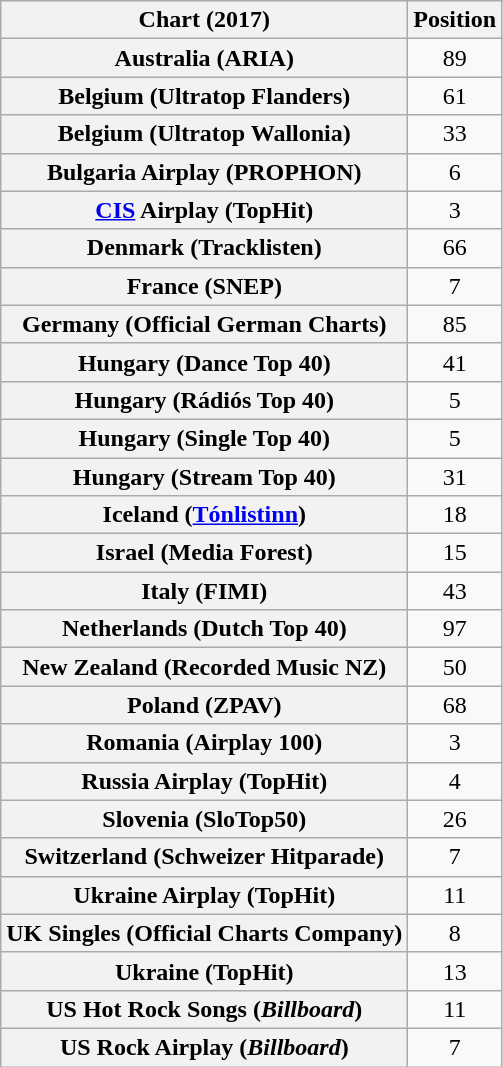<table class="wikitable sortable plainrowheaders" style="text-align:center;">
<tr>
<th>Chart (2017)</th>
<th>Position</th>
</tr>
<tr>
<th scope="row">Australia (ARIA)</th>
<td>89</td>
</tr>
<tr>
<th scope="row">Belgium (Ultratop Flanders)</th>
<td>61</td>
</tr>
<tr>
<th scope="row">Belgium (Ultratop Wallonia)</th>
<td>33</td>
</tr>
<tr>
<th scope="row">Bulgaria Airplay (PROPHON)</th>
<td>6</td>
</tr>
<tr>
<th scope="row"><a href='#'>CIS</a> Airplay (TopHit)</th>
<td>3</td>
</tr>
<tr>
<th scope="row">Denmark (Tracklisten)</th>
<td>66</td>
</tr>
<tr>
<th scope="row">France (SNEP)</th>
<td>7</td>
</tr>
<tr>
<th scope="row">Germany (Official German Charts)</th>
<td>85</td>
</tr>
<tr>
<th scope="row">Hungary (Dance Top 40)</th>
<td>41</td>
</tr>
<tr>
<th scope="row">Hungary (Rádiós Top 40)</th>
<td>5</td>
</tr>
<tr>
<th scope="row">Hungary (Single Top 40)</th>
<td>5</td>
</tr>
<tr>
<th scope="row">Hungary (Stream Top 40)</th>
<td>31</td>
</tr>
<tr>
<th scope="row">Iceland (<a href='#'>Tónlistinn</a>)</th>
<td>18</td>
</tr>
<tr>
<th scope="row">Israel (Media Forest)</th>
<td>15</td>
</tr>
<tr>
<th scope="row">Italy (FIMI)</th>
<td>43</td>
</tr>
<tr>
<th scope="row">Netherlands (Dutch Top 40)</th>
<td>97</td>
</tr>
<tr>
<th scope="row">New Zealand (Recorded Music NZ)</th>
<td>50</td>
</tr>
<tr>
<th scope="row">Poland (ZPAV)</th>
<td>68</td>
</tr>
<tr>
<th scope="row">Romania (Airplay 100)</th>
<td>3</td>
</tr>
<tr>
<th scope="row">Russia Airplay (TopHit)</th>
<td>4</td>
</tr>
<tr>
<th scope="row">Slovenia (SloTop50)</th>
<td>26</td>
</tr>
<tr>
<th scope="row">Switzerland (Schweizer Hitparade)</th>
<td>7</td>
</tr>
<tr>
<th scope="row">Ukraine Airplay (TopHit)</th>
<td>11</td>
</tr>
<tr>
<th scope="row">UK Singles (Official Charts Company)</th>
<td>8</td>
</tr>
<tr>
<th scope="row">Ukraine (TopHit)</th>
<td>13</td>
</tr>
<tr>
<th scope="row">US Hot Rock Songs (<em>Billboard</em>)</th>
<td>11</td>
</tr>
<tr>
<th scope="row">US Rock Airplay (<em>Billboard</em>)</th>
<td>7</td>
</tr>
</table>
